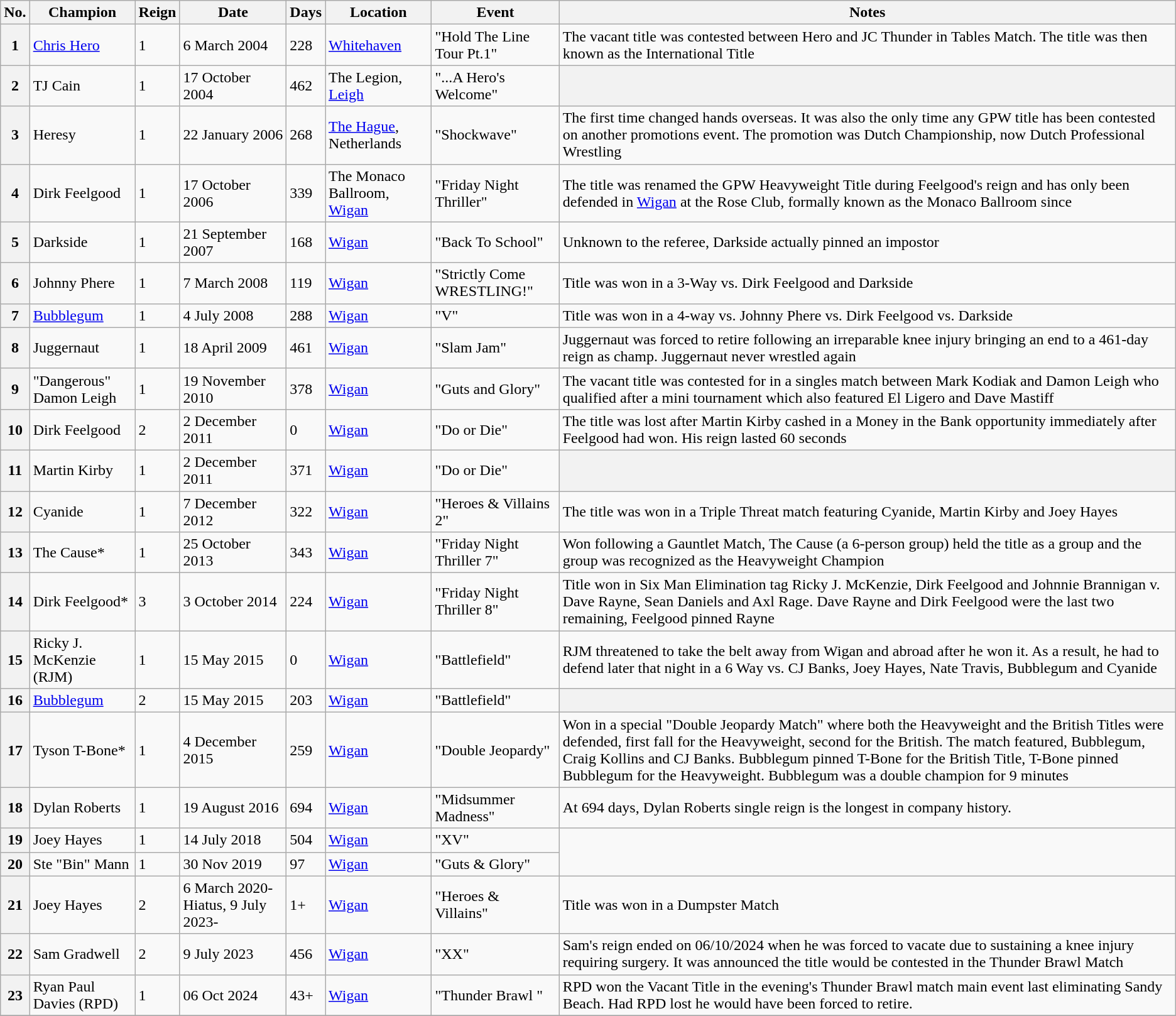<table class="wikitable sortable" style="text-align: left;">
<tr>
<th>No.</th>
<th>Champion</th>
<th>Reign</th>
<th>Date</th>
<th>Days</th>
<th>Location</th>
<th>Event</th>
<th>Notes</th>
</tr>
<tr>
<th>1</th>
<td><a href='#'>Chris Hero</a></td>
<td>1</td>
<td>6 March 2004</td>
<td>228</td>
<td><a href='#'>Whitehaven</a></td>
<td>"Hold The Line Tour Pt.1"</td>
<td>The vacant title was contested between Hero and JC Thunder in Tables Match. The title was then known as the International Title</td>
</tr>
<tr>
<th>2</th>
<td>TJ Cain</td>
<td>1</td>
<td>17 October 2004</td>
<td>462</td>
<td>The Legion, <a href='#'>Leigh</a></td>
<td>"...A Hero's Welcome"</td>
<th></th>
</tr>
<tr>
<th>3</th>
<td>Heresy</td>
<td>1</td>
<td>22 January 2006</td>
<td>268</td>
<td><a href='#'>The Hague</a>, Netherlands</td>
<td>"Shockwave"</td>
<td>The first time changed hands overseas. It was also the only time any GPW title has been contested on another promotions event. The promotion was Dutch Championship, now Dutch Professional Wrestling</td>
</tr>
<tr>
<th>4</th>
<td>Dirk Feelgood</td>
<td>1</td>
<td>17 October 2006</td>
<td>339</td>
<td>The Monaco Ballroom, <a href='#'>Wigan</a></td>
<td>"Friday Night Thriller"</td>
<td>The title was renamed the GPW Heavyweight Title during Feelgood's reign and has only been defended in <a href='#'>Wigan</a> at the Rose Club, formally known as the Monaco Ballroom since</td>
</tr>
<tr>
<th>5</th>
<td>Darkside</td>
<td>1</td>
<td>21 September 2007</td>
<td>168</td>
<td><a href='#'>Wigan</a></td>
<td>"Back To School"</td>
<td>Unknown to the referee, Darkside actually pinned an impostor</td>
</tr>
<tr>
<th>6</th>
<td>Johnny Phere</td>
<td>1</td>
<td>7 March 2008</td>
<td>119</td>
<td><a href='#'>Wigan</a></td>
<td>"Strictly Come WRESTLING!"</td>
<td>Title was won in a 3-Way vs. Dirk Feelgood and Darkside</td>
</tr>
<tr>
<th>7</th>
<td><a href='#'>Bubblegum</a></td>
<td>1</td>
<td>4 July 2008</td>
<td>288</td>
<td><a href='#'>Wigan</a></td>
<td>"V"</td>
<td>Title was won in a 4-way vs. Johnny Phere vs. Dirk Feelgood vs. Darkside</td>
</tr>
<tr>
<th>8</th>
<td>Juggernaut</td>
<td>1</td>
<td>18 April 2009</td>
<td>461</td>
<td><a href='#'>Wigan</a></td>
<td>"Slam Jam"</td>
<td>Juggernaut was forced to retire following an irreparable knee injury bringing an end to a 461-day reign as champ. Juggernaut never wrestled again</td>
</tr>
<tr>
<th>9</th>
<td>"Dangerous" Damon Leigh</td>
<td>1</td>
<td>19 November 2010</td>
<td>378</td>
<td><a href='#'>Wigan</a></td>
<td>"Guts and Glory"</td>
<td>The vacant title was contested for in a singles match between Mark Kodiak and Damon Leigh who qualified after a mini tournament which also featured El Ligero and Dave Mastiff</td>
</tr>
<tr>
<th>10</th>
<td>Dirk Feelgood</td>
<td>2</td>
<td>2 December 2011</td>
<td>0</td>
<td><a href='#'>Wigan</a></td>
<td>"Do or Die"</td>
<td>The title was lost after Martin Kirby cashed in a Money in the Bank opportunity immediately after Feelgood had won. His reign lasted 60 seconds</td>
</tr>
<tr>
<th>11</th>
<td>Martin Kirby</td>
<td>1</td>
<td>2 December 2011</td>
<td>371</td>
<td><a href='#'>Wigan</a></td>
<td>"Do or Die"</td>
<th></th>
</tr>
<tr>
<th>12</th>
<td>Cyanide</td>
<td>1</td>
<td>7 December 2012</td>
<td>322</td>
<td><a href='#'>Wigan</a></td>
<td>"Heroes & Villains 2"</td>
<td>The title was won in a Triple Threat match featuring Cyanide, Martin Kirby and Joey Hayes</td>
</tr>
<tr>
<th>13</th>
<td>The Cause*</td>
<td>1</td>
<td>25 October 2013</td>
<td>343</td>
<td><a href='#'>Wigan</a></td>
<td>"Friday Night Thriller 7"</td>
<td>Won following a Gauntlet Match, The Cause (a 6-person group) held the title as a group and the group was recognized as the Heavyweight Champion</td>
</tr>
<tr>
<th>14</th>
<td>Dirk Feelgood*</td>
<td>3</td>
<td>3 October 2014</td>
<td>224</td>
<td><a href='#'>Wigan</a></td>
<td>"Friday Night Thriller 8"</td>
<td>Title won in Six Man Elimination tag Ricky J. McKenzie, Dirk Feelgood and Johnnie Brannigan v. Dave Rayne, Sean Daniels and Axl Rage. Dave Rayne and Dirk Feelgood were the last two remaining, Feelgood pinned Rayne</td>
</tr>
<tr>
<th>15</th>
<td>Ricky J. McKenzie (RJM)</td>
<td>1</td>
<td>15 May 2015</td>
<td>0</td>
<td><a href='#'>Wigan</a></td>
<td>"Battlefield"</td>
<td>RJM threatened to take the belt away from Wigan and abroad after he won it. As a result, he had to defend later that night in a 6 Way vs. CJ Banks, Joey Hayes, Nate Travis, Bubblegum and Cyanide</td>
</tr>
<tr>
<th>16</th>
<td><a href='#'>Bubblegum</a></td>
<td>2</td>
<td>15 May 2015</td>
<td>203</td>
<td><a href='#'>Wigan</a></td>
<td>"Battlefield"</td>
<th></th>
</tr>
<tr>
<th>17</th>
<td>Tyson T-Bone*</td>
<td>1</td>
<td>4 December 2015</td>
<td>259</td>
<td><a href='#'>Wigan</a></td>
<td>"Double Jeopardy"</td>
<td>Won in a special "Double Jeopardy Match" where both the Heavyweight and the British Titles were defended, first fall for the Heavyweight, second for the British. The match featured, Bubblegum, Craig Kollins and CJ Banks. Bubblegum pinned T-Bone for the British Title, T-Bone pinned Bubblegum for the Heavyweight. Bubblegum was a double champion for 9 minutes</td>
</tr>
<tr>
<th>18</th>
<td>Dylan Roberts</td>
<td>1</td>
<td>19 August 2016</td>
<td>694</td>
<td><a href='#'>Wigan</a></td>
<td>"Midsummer Madness"</td>
<td>At 694 days, Dylan Roberts single reign is the longest in company history.</td>
</tr>
<tr>
<th>19</th>
<td>Joey Hayes</td>
<td>1</td>
<td>14 July 2018</td>
<td>504</td>
<td><a href='#'>Wigan</a></td>
<td>"XV"</td>
</tr>
<tr>
<th>20</th>
<td>Ste "Bin" Mann</td>
<td>1</td>
<td>30 Nov 2019</td>
<td>97</td>
<td><a href='#'>Wigan</a></td>
<td>"Guts & Glory"</td>
</tr>
<tr>
<th>21</th>
<td>Joey Hayes</td>
<td>2</td>
<td>6 March 2020-Hiatus, 9 July 2023-</td>
<td>1+</td>
<td><a href='#'>Wigan</a></td>
<td>"Heroes & Villains"</td>
<td>Title was won in a Dumpster Match</td>
</tr>
<tr>
<th>22</th>
<td>Sam Gradwell</td>
<td>2</td>
<td>9 July 2023</td>
<td>456</td>
<td><a href='#'>Wigan</a></td>
<td>"XX"</td>
<td>Sam's reign ended on 06/10/2024 when he was forced to vacate due to sustaining a knee injury requiring surgery. It was announced the title would be contested in the Thunder Brawl Match</td>
</tr>
<tr>
<th>23</th>
<td>Ryan Paul Davies (RPD)</td>
<td>1</td>
<td>06 Oct 2024</td>
<td>43+</td>
<td><a href='#'>Wigan</a></td>
<td>"Thunder Brawl "</td>
<td>RPD won the Vacant Title in the evening's Thunder Brawl match main event last eliminating Sandy Beach. Had RPD lost he would have been forced to retire.</td>
</tr>
<tr>
</tr>
</table>
